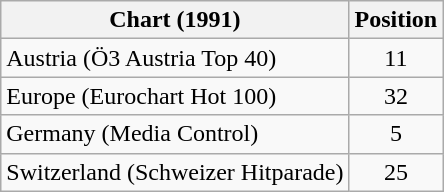<table class="wikitable sortable">
<tr>
<th>Chart (1991)</th>
<th>Position</th>
</tr>
<tr>
<td>Austria (Ö3 Austria Top 40)</td>
<td align="center">11</td>
</tr>
<tr>
<td>Europe (Eurochart Hot 100)</td>
<td align="center">32</td>
</tr>
<tr>
<td>Germany (Media Control)</td>
<td align="center">5</td>
</tr>
<tr>
<td>Switzerland (Schweizer Hitparade)</td>
<td align="center">25</td>
</tr>
</table>
